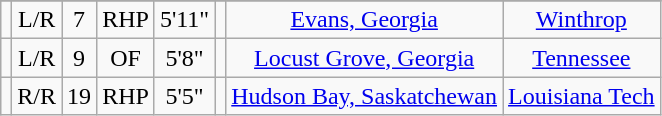<table class="wikitable sortable" border="1" style="text-align: center;">
<tr align=center>
</tr>
<tr>
<td></td>
<td>L/R</td>
<td>7</td>
<td>RHP</td>
<td>5'11"</td>
<td></td>
<td><a href='#'>Evans, Georgia</a></td>
<td><a href='#'>Winthrop</a></td>
</tr>
<tr>
<td></td>
<td>L/R</td>
<td>9</td>
<td>OF</td>
<td>5'8"</td>
<td></td>
<td><a href='#'>Locust Grove, Georgia</a></td>
<td><a href='#'>Tennessee</a></td>
</tr>
<tr>
<td></td>
<td>R/R</td>
<td>19</td>
<td>RHP</td>
<td>5'5"</td>
<td></td>
<td><a href='#'>Hudson Bay, Saskatchewan</a></td>
<td><a href='#'>Louisiana Tech</a></td>
</tr>
</table>
